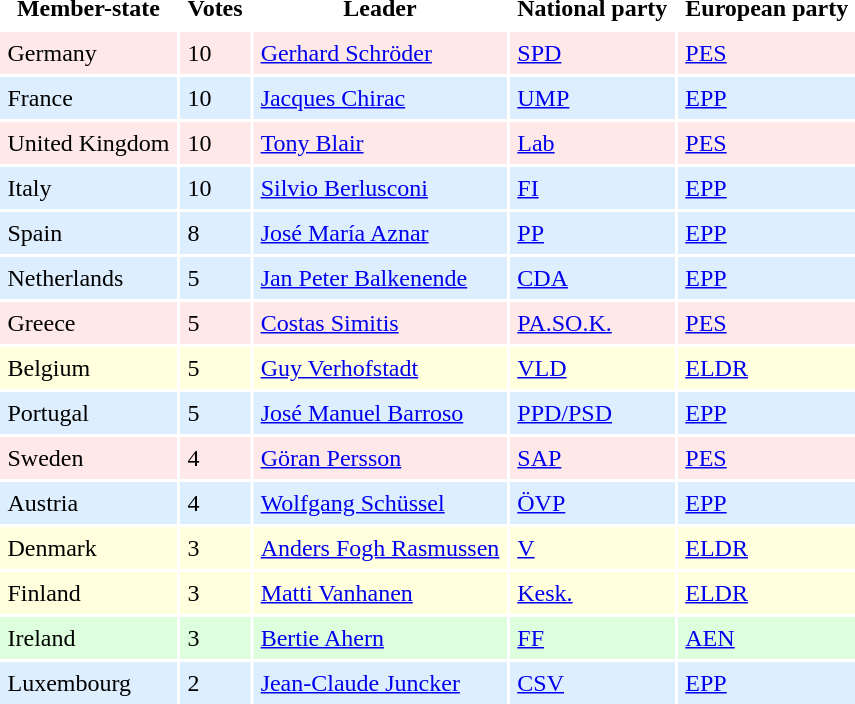<table border=0 cellpadding=5 cellspacing=2>
<tr ----bgcolor=lightgrey>
<th>Member-state</th>
<th>Votes</th>
<th>Leader</th>
<th>National party</th>
<th>European party</th>
</tr>
<tr ---- bgcolor=#FFE8E8>
<td>Germany</td>
<td>10</td>
<td><a href='#'>Gerhard Schröder</a></td>
<td><a href='#'>SPD</a></td>
<td><a href='#'>PES</a></td>
</tr>
<tr ---- bgcolor=#DDEEFF>
<td>France</td>
<td>10</td>
<td><a href='#'>Jacques Chirac</a></td>
<td><a href='#'>UMP</a></td>
<td><a href='#'>EPP</a></td>
</tr>
<tr ---- bgcolor=#FFE8E8>
<td>United Kingdom</td>
<td>10</td>
<td><a href='#'>Tony Blair</a></td>
<td><a href='#'>Lab</a></td>
<td><a href='#'>PES</a></td>
</tr>
<tr ---- bgcolor=#DDEEFF>
<td>Italy</td>
<td>10</td>
<td><a href='#'>Silvio Berlusconi</a></td>
<td><a href='#'>FI</a></td>
<td><a href='#'>EPP</a></td>
</tr>
<tr ---- bgcolor=#DDEEFF>
<td>Spain</td>
<td>8</td>
<td><a href='#'>José María Aznar</a></td>
<td><a href='#'>PP</a></td>
<td><a href='#'>EPP</a></td>
</tr>
<tr ---- bgcolor=#DDEEFF>
<td>Netherlands</td>
<td>5</td>
<td><a href='#'>Jan Peter Balkenende</a></td>
<td><a href='#'>CDA</a></td>
<td><a href='#'>EPP</a></td>
</tr>
<tr ---- bgcolor=#FFE8E8>
<td>Greece</td>
<td>5</td>
<td><a href='#'>Costas Simitis</a></td>
<td><a href='#'>PA.SO.K.</a></td>
<td><a href='#'>PES</a></td>
</tr>
<tr ---- bgcolor=#FFFFDD>
<td>Belgium</td>
<td>5</td>
<td><a href='#'>Guy Verhofstadt</a></td>
<td><a href='#'>VLD</a></td>
<td><a href='#'>ELDR</a></td>
</tr>
<tr ---- bgcolor=#DDEEFF>
<td>Portugal</td>
<td>5</td>
<td><a href='#'>José Manuel Barroso</a></td>
<td><a href='#'>PPD/PSD</a></td>
<td><a href='#'>EPP</a></td>
</tr>
<tr ---- bgcolor=#FFE8E8>
<td>Sweden</td>
<td>4</td>
<td><a href='#'>Göran Persson</a></td>
<td><a href='#'>SAP</a></td>
<td><a href='#'>PES</a></td>
</tr>
<tr ---- bgcolor=#DDEEFF>
<td>Austria</td>
<td>4</td>
<td><a href='#'>Wolfgang Schüssel</a></td>
<td><a href='#'>ÖVP</a></td>
<td><a href='#'>EPP</a></td>
</tr>
<tr ---- bgcolor=#FFFFDD>
<td>Denmark</td>
<td>3</td>
<td><a href='#'>Anders Fogh Rasmussen</a></td>
<td><a href='#'>V</a></td>
<td><a href='#'>ELDR</a></td>
</tr>
<tr ---- bgcolor=#FFFFDD>
<td>Finland</td>
<td>3</td>
<td><a href='#'>Matti Vanhanen</a></td>
<td><a href='#'>Kesk.</a></td>
<td><a href='#'>ELDR</a></td>
</tr>
<tr ---- bgcolor=#DDFFDD>
<td>Ireland</td>
<td>3</td>
<td><a href='#'>Bertie Ahern</a></td>
<td><a href='#'>FF</a></td>
<td><a href='#'>AEN</a></td>
</tr>
<tr ---- bgcolor=#DDEEFF>
<td>Luxembourg</td>
<td>2</td>
<td><a href='#'>Jean-Claude Juncker</a></td>
<td><a href='#'>CSV</a></td>
<td><a href='#'>EPP</a></td>
</tr>
</table>
